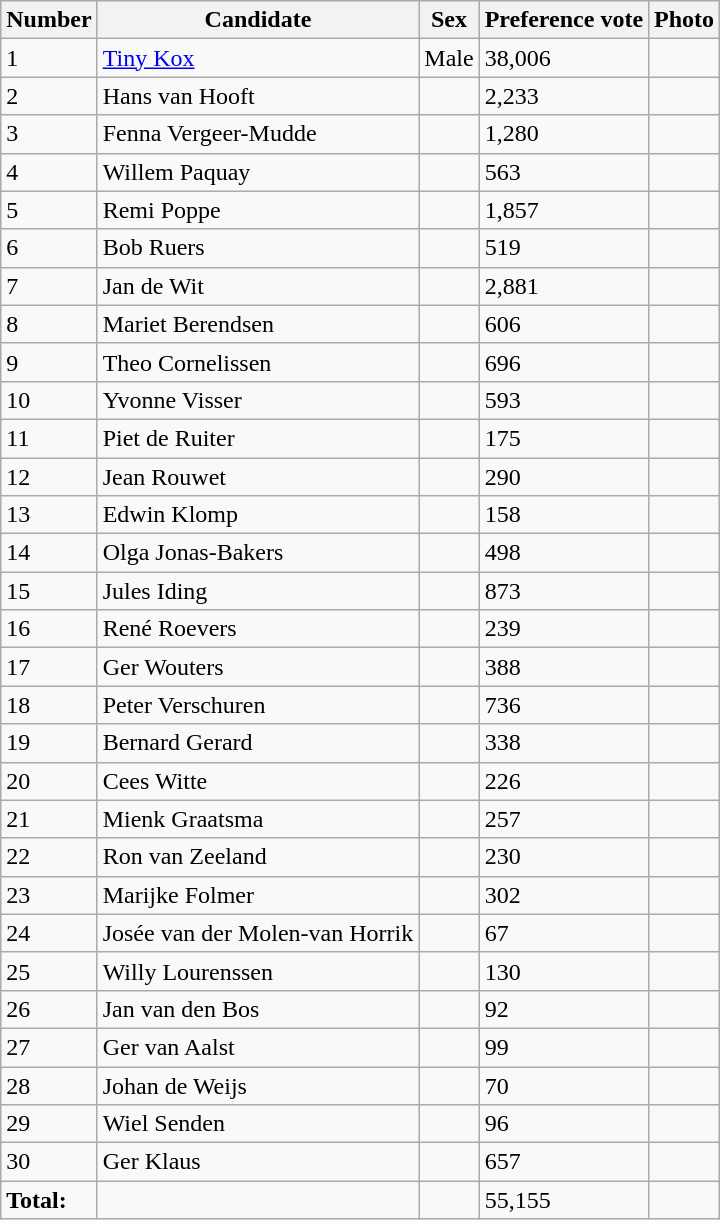<table class="wikitable vatop">
<tr>
<th>Number</th>
<th>Candidate</th>
<th>Sex</th>
<th>Preference vote</th>
<th>Photo</th>
</tr>
<tr>
<td>1</td>
<td><a href='#'>Tiny Kox</a></td>
<td>Male</td>
<td>38,006</td>
<td></td>
</tr>
<tr>
<td>2</td>
<td>Hans van Hooft</td>
<td></td>
<td>2,233</td>
<td></td>
</tr>
<tr>
<td>3</td>
<td>Fenna Vergeer-Mudde</td>
<td></td>
<td>1,280</td>
<td></td>
</tr>
<tr>
<td>4</td>
<td>Willem Paquay</td>
<td></td>
<td>563</td>
<td></td>
</tr>
<tr>
<td>5</td>
<td>Remi Poppe</td>
<td></td>
<td>1,857</td>
<td></td>
</tr>
<tr>
<td>6</td>
<td>Bob Ruers</td>
<td></td>
<td>519</td>
<td></td>
</tr>
<tr>
<td>7</td>
<td>Jan de Wit</td>
<td></td>
<td>2,881</td>
<td></td>
</tr>
<tr>
<td>8</td>
<td>Mariet Berendsen</td>
<td></td>
<td>606</td>
<td></td>
</tr>
<tr>
<td>9</td>
<td>Theo Cornelissen</td>
<td></td>
<td>696</td>
<td></td>
</tr>
<tr>
<td>10</td>
<td>Yvonne Visser</td>
<td></td>
<td>593</td>
<td></td>
</tr>
<tr>
<td>11</td>
<td>Piet de Ruiter</td>
<td></td>
<td>175</td>
<td></td>
</tr>
<tr>
<td>12</td>
<td>Jean Rouwet</td>
<td></td>
<td>290</td>
<td></td>
</tr>
<tr>
<td>13</td>
<td>Edwin Klomp</td>
<td></td>
<td>158</td>
<td></td>
</tr>
<tr>
<td>14</td>
<td>Olga Jonas-Bakers</td>
<td></td>
<td>498</td>
<td></td>
</tr>
<tr>
<td>15</td>
<td>Jules Iding</td>
<td></td>
<td>873</td>
<td></td>
</tr>
<tr>
<td>16</td>
<td>René Roevers</td>
<td></td>
<td>239</td>
<td></td>
</tr>
<tr>
<td>17</td>
<td>Ger Wouters</td>
<td></td>
<td>388</td>
<td></td>
</tr>
<tr>
<td>18</td>
<td>Peter Verschuren</td>
<td></td>
<td>736</td>
<td></td>
</tr>
<tr>
<td>19</td>
<td>Bernard Gerard</td>
<td></td>
<td>338</td>
<td></td>
</tr>
<tr>
<td>20</td>
<td>Cees Witte</td>
<td></td>
<td>226</td>
<td></td>
</tr>
<tr>
<td>21</td>
<td>Mienk Graatsma</td>
<td></td>
<td>257</td>
<td></td>
</tr>
<tr>
<td>22</td>
<td>Ron van Zeeland</td>
<td></td>
<td>230</td>
<td></td>
</tr>
<tr>
<td>23</td>
<td>Marijke Folmer</td>
<td></td>
<td>302</td>
<td></td>
</tr>
<tr>
<td>24</td>
<td>Josée van der Molen-van Horrik</td>
<td></td>
<td>67</td>
<td></td>
</tr>
<tr>
<td>25</td>
<td>Willy Lourenssen</td>
<td></td>
<td>130</td>
<td></td>
</tr>
<tr>
<td>26</td>
<td>Jan van den Bos</td>
<td></td>
<td>92</td>
<td></td>
</tr>
<tr>
<td>27</td>
<td>Ger van Aalst</td>
<td></td>
<td>99</td>
<td></td>
</tr>
<tr>
<td>28</td>
<td>Johan de Weijs</td>
<td></td>
<td>70</td>
<td></td>
</tr>
<tr>
<td>29</td>
<td>Wiel Senden</td>
<td></td>
<td>96</td>
<td></td>
</tr>
<tr>
<td>30</td>
<td>Ger Klaus</td>
<td></td>
<td>657</td>
<td></td>
</tr>
<tr>
<td><strong>Total:</strong></td>
<td></td>
<td></td>
<td>55,155</td>
<td></td>
</tr>
</table>
